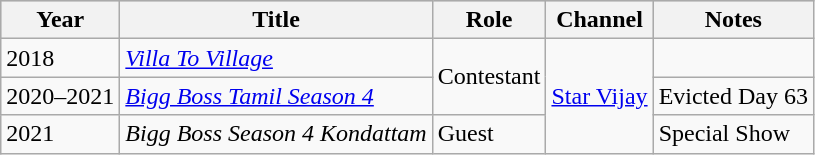<table class="wikitable sortable">
<tr style="background:#ccc; text-align:center;">
<th>Year</th>
<th>Title</th>
<th>Role</th>
<th>Channel</th>
<th class="unsortable">Notes</th>
</tr>
<tr>
<td>2018</td>
<td><em><a href='#'>Villa To Village</a></em></td>
<td rowspan="2">Contestant</td>
<td rowspan="3"><a href='#'>Star Vijay</a></td>
<td></td>
</tr>
<tr>
<td>2020–2021</td>
<td><em><a href='#'>Bigg Boss Tamil Season 4</a></em></td>
<td>Evicted Day 63</td>
</tr>
<tr>
<td>2021</td>
<td><em>Bigg Boss Season 4 Kondattam</em></td>
<td>Guest</td>
<td>Special Show</td>
</tr>
</table>
